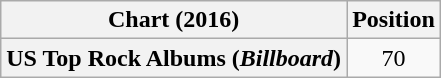<table class="wikitable plainrowheaders" style="text-align:center">
<tr>
<th scope="col">Chart (2016)</th>
<th scope="col">Position</th>
</tr>
<tr>
<th scope="row">US Top Rock Albums (<em>Billboard</em>)</th>
<td>70</td>
</tr>
</table>
